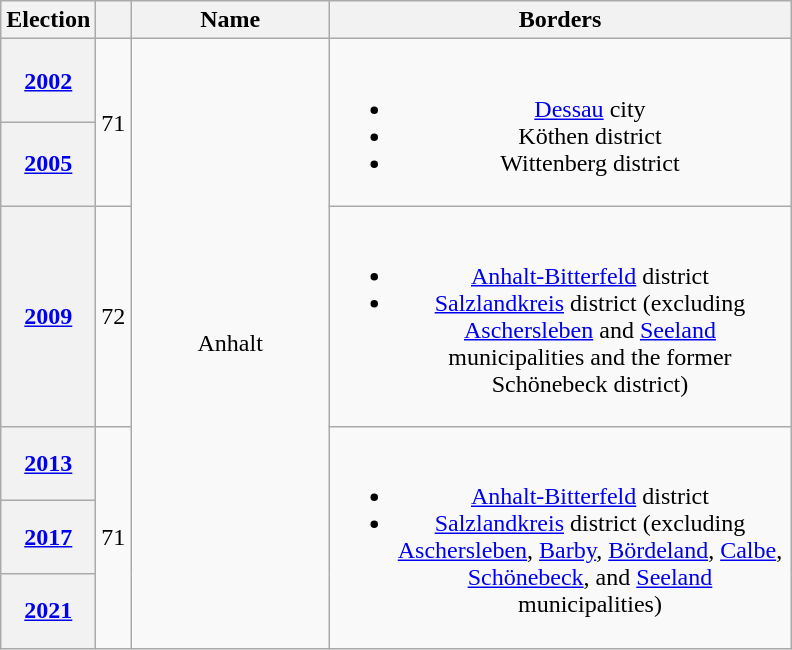<table class=wikitable style="text-align:center">
<tr>
<th>Election</th>
<th></th>
<th width=125px>Name</th>
<th width=300px>Borders</th>
</tr>
<tr>
<th><a href='#'>2002</a></th>
<td rowspan=2>71</td>
<td rowspan=6>Anhalt</td>
<td rowspan=2><br><ul><li><a href='#'>Dessau</a> city</li><li>Köthen district</li><li>Wittenberg district</li></ul></td>
</tr>
<tr>
<th><a href='#'>2005</a></th>
</tr>
<tr>
<th><a href='#'>2009</a></th>
<td>72</td>
<td><br><ul><li><a href='#'>Anhalt-Bitterfeld</a> district</li><li><a href='#'>Salzlandkreis</a> district (excluding <a href='#'>Aschersleben</a> and <a href='#'>Seeland</a> municipalities and the former Schönebeck district)</li></ul></td>
</tr>
<tr>
<th><a href='#'>2013</a></th>
<td rowspan=3>71</td>
<td rowspan=3><br><ul><li><a href='#'>Anhalt-Bitterfeld</a> district</li><li><a href='#'>Salzlandkreis</a> district (excluding <a href='#'>Aschersleben</a>, <a href='#'>Barby</a>, <a href='#'>Bördeland</a>, <a href='#'>Calbe</a>, <a href='#'>Schönebeck</a>, and <a href='#'>Seeland</a> municipalities)</li></ul></td>
</tr>
<tr>
<th><a href='#'>2017</a></th>
</tr>
<tr>
<th><a href='#'>2021</a></th>
</tr>
</table>
